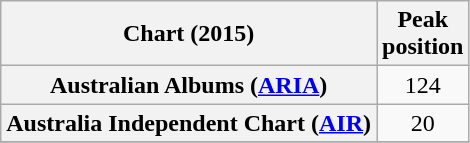<table class="wikitable sortable plainrowheaders" style="text-align:center">
<tr>
<th scope="col">Chart (2015)</th>
<th scope="col">Peak<br>position</th>
</tr>
<tr>
<th scope="row">Australian Albums (<a href='#'>ARIA</a>)</th>
<td align="center">124</td>
</tr>
<tr>
<th scope="row">Australia Independent Chart (<a href='#'>AIR</a>)</th>
<td>20</td>
</tr>
<tr>
</tr>
</table>
